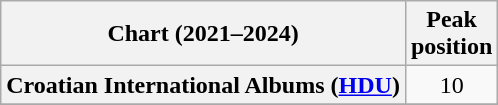<table class="wikitable sortable plainrowheaders" style="text-align:center;">
<tr>
<th scope="col">Chart (2021–2024)</th>
<th scope="col">Peak<br>position</th>
</tr>
<tr>
<th scope="row">Croatian International Albums (<a href='#'>HDU</a>)</th>
<td>10</td>
</tr>
<tr>
</tr>
</table>
